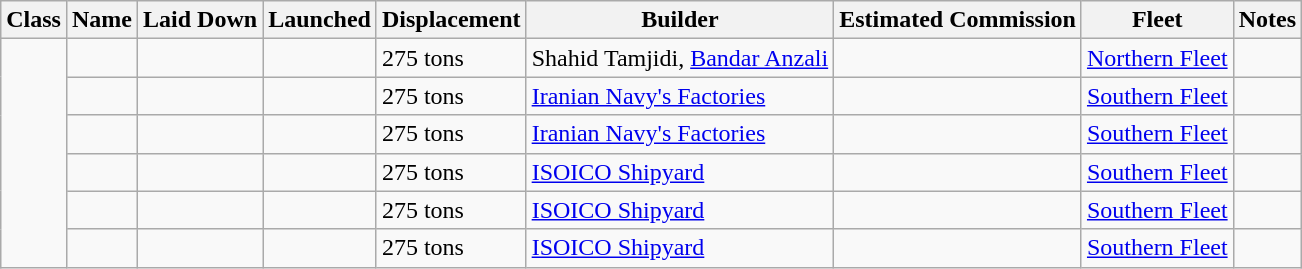<table class="wikitable">
<tr>
<th>Class</th>
<th>Name</th>
<th>Laid Down</th>
<th>Launched</th>
<th>Displacement</th>
<th>Builder</th>
<th>Estimated Commission</th>
<th>Fleet</th>
<th>Notes</th>
</tr>
<tr>
<td rowspan="6"></td>
<td></td>
<td></td>
<td></td>
<td>275 tons</td>
<td>Shahid Tamjidi, <a href='#'>Bandar Anzali</a></td>
<td></td>
<td><a href='#'>Northern Fleet</a></td>
<td></td>
</tr>
<tr>
<td></td>
<td></td>
<td></td>
<td>275 tons</td>
<td><a href='#'>Iranian Navy's Factories</a></td>
<td></td>
<td><a href='#'>Southern Fleet</a></td>
<td></td>
</tr>
<tr>
<td></td>
<td></td>
<td></td>
<td>275 tons</td>
<td><a href='#'>Iranian Navy's Factories</a></td>
<td></td>
<td><a href='#'>Southern Fleet</a></td>
<td></td>
</tr>
<tr>
<td></td>
<td></td>
<td></td>
<td>275 tons</td>
<td><a href='#'>ISOICO Shipyard</a></td>
<td></td>
<td><a href='#'>Southern Fleet</a></td>
<td></td>
</tr>
<tr>
<td></td>
<td></td>
<td></td>
<td>275 tons</td>
<td><a href='#'>ISOICO Shipyard</a></td>
<td></td>
<td><a href='#'>Southern Fleet</a></td>
<td></td>
</tr>
<tr>
<td></td>
<td></td>
<td></td>
<td>275 tons</td>
<td><a href='#'>ISOICO Shipyard</a></td>
<td></td>
<td><a href='#'>Southern Fleet</a></td>
<td></td>
</tr>
</table>
